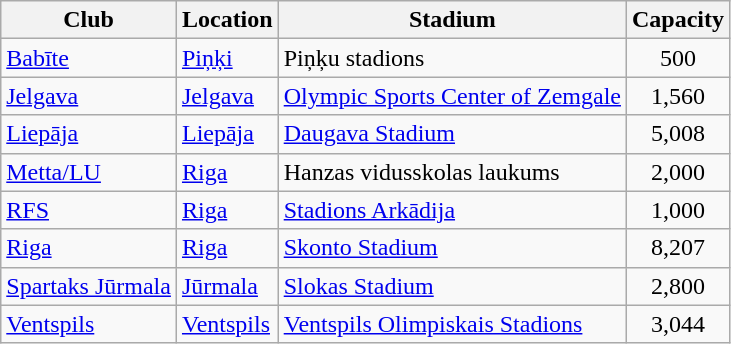<table class="wikitable sortable">
<tr>
<th>Club</th>
<th>Location</th>
<th>Stadium</th>
<th>Capacity</th>
</tr>
<tr>
<td><a href='#'>Babīte</a></td>
<td><a href='#'>Piņķi</a></td>
<td>Piņķu stadions</td>
<td align="center">500</td>
</tr>
<tr>
<td><a href='#'>Jelgava</a></td>
<td><a href='#'>Jelgava</a></td>
<td><a href='#'>Olympic Sports Center of Zemgale</a></td>
<td align="center">1,560</td>
</tr>
<tr>
<td><a href='#'>Liepāja</a></td>
<td><a href='#'>Liepāja</a></td>
<td><a href='#'>Daugava Stadium</a></td>
<td align="center">5,008</td>
</tr>
<tr>
<td><a href='#'>Metta/LU</a></td>
<td><a href='#'>Riga</a></td>
<td>Hanzas vidusskolas laukums</td>
<td align="center">2,000</td>
</tr>
<tr>
<td><a href='#'>RFS</a></td>
<td><a href='#'>Riga</a></td>
<td><a href='#'>Stadions Arkādija</a></td>
<td align="center">1,000</td>
</tr>
<tr>
<td><a href='#'>Riga</a></td>
<td><a href='#'>Riga</a></td>
<td><a href='#'>Skonto Stadium</a></td>
<td align="center">8,207</td>
</tr>
<tr>
<td><a href='#'>Spartaks Jūrmala</a></td>
<td><a href='#'>Jūrmala</a></td>
<td><a href='#'>Slokas Stadium</a></td>
<td align="center">2,800</td>
</tr>
<tr>
<td><a href='#'>Ventspils</a></td>
<td><a href='#'>Ventspils</a></td>
<td><a href='#'>Ventspils Olimpiskais Stadions</a></td>
<td align="center">3,044</td>
</tr>
</table>
